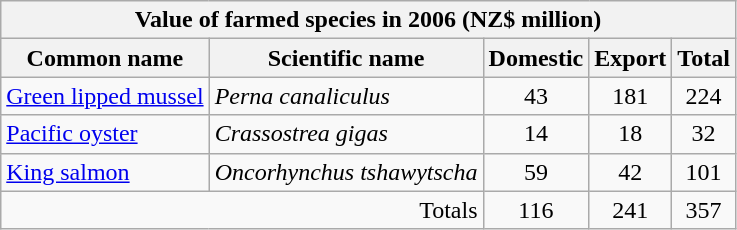<table class="wikitable" border="1">
<tr>
<th colspan="5">Value of farmed species in 2006 (NZ$ million)</th>
</tr>
<tr>
<th>Common name</th>
<th>Scientific name</th>
<th>Domestic</th>
<th>Export</th>
<th>Total</th>
</tr>
<tr>
<td><a href='#'>Green lipped mussel</a></td>
<td><em>Perna canaliculus</em></td>
<td align="center">43</td>
<td align="center">181</td>
<td align="center">224</td>
</tr>
<tr>
<td><a href='#'>Pacific oyster</a></td>
<td><em>Crassostrea gigas</em></td>
<td align="center">14</td>
<td align="center">18</td>
<td align="center">32</td>
</tr>
<tr>
<td><a href='#'>King salmon</a></td>
<td><em>Oncorhynchus tshawytscha</em></td>
<td align="center">59</td>
<td align="center">42</td>
<td align="center">101</td>
</tr>
<tr>
<td colspan=2 align= right>Totals</td>
<td align="center">116</td>
<td align="center">241</td>
<td align="center">357</td>
</tr>
</table>
